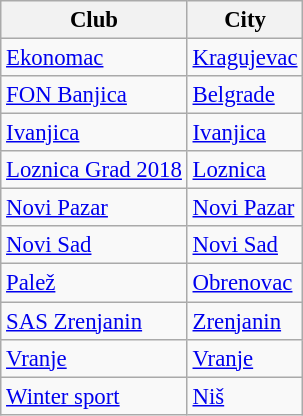<table class="wikitable sortable" style="font-size:95%">
<tr>
<th>Club</th>
<th>City</th>
</tr>
<tr>
<td><a href='#'>Ekonomac</a></td>
<td><a href='#'>Kragujevac</a></td>
</tr>
<tr>
<td><a href='#'>FON Banjica</a></td>
<td><a href='#'>Belgrade</a></td>
</tr>
<tr>
<td><a href='#'>Ivanjica</a></td>
<td><a href='#'>Ivanjica</a></td>
</tr>
<tr>
<td><a href='#'>Loznica Grad 2018</a></td>
<td><a href='#'>Loznica</a></td>
</tr>
<tr>
<td><a href='#'>Novi Pazar</a></td>
<td><a href='#'>Novi Pazar</a></td>
</tr>
<tr>
<td><a href='#'>Novi Sad</a></td>
<td><a href='#'>Novi Sad</a></td>
</tr>
<tr>
<td><a href='#'>Palež</a></td>
<td><a href='#'>Obrenovac</a></td>
</tr>
<tr>
<td><a href='#'>SAS Zrenjanin</a></td>
<td><a href='#'>Zrenjanin</a></td>
</tr>
<tr>
<td><a href='#'>Vranje</a></td>
<td><a href='#'>Vranje</a></td>
</tr>
<tr>
<td><a href='#'>Winter sport</a></td>
<td><a href='#'>Niš</a></td>
</tr>
</table>
